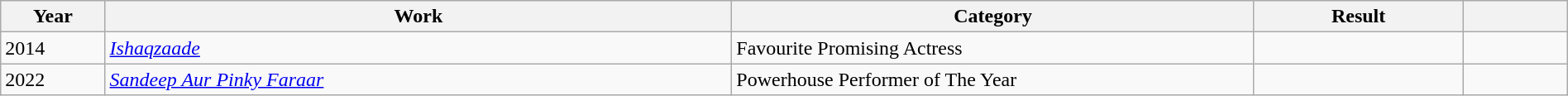<table class="wikitable" style="width:100%;">
<tr>
<th width=5%>Year</th>
<th style="width:30%;">Work</th>
<th style="width:25%;">Category</th>
<th style="width:10%;">Result</th>
<th width=5%></th>
</tr>
<tr>
<td>2014</td>
<td><em><a href='#'>Ishaqzaade</a></em></td>
<td>Favourite Promising Actress</td>
<td></td>
<td style="text-align:center;"></td>
</tr>
<tr>
<td>2022</td>
<td><em><a href='#'>Sandeep Aur Pinky Faraar</a></em></td>
<td>Powerhouse Performer of The Year</td>
<td></td>
<td style="text-align:center;"></td>
</tr>
</table>
